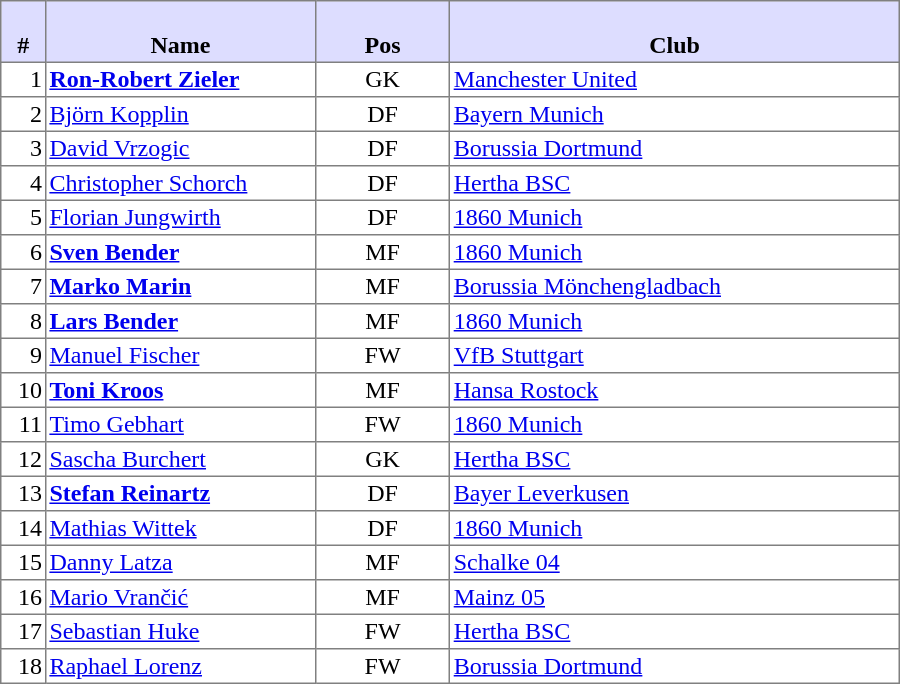<table style=border-collapse:collapse border=1 cellspacing=0 cellpadding=2 width=600>
<tr>
<th bgcolor="#DDDDFF" width="5%"><br> # </th>
<th bgcolor="#DDDDFF" width="30%"><br>Name</th>
<th bgcolor="#DDDDFF" width="15%"><br>Pos</th>
<th bgcolor="#DDDDFF" width="50%"><br>Club</th>
</tr>
<tr>
<td align=right>1</td>
<td><strong><a href='#'>Ron-Robert Zieler</a></strong></td>
<td align=center>GK</td>
<td><a href='#'>Manchester United</a> </td>
</tr>
<tr>
<td align=right>2</td>
<td><a href='#'>Björn Kopplin</a></td>
<td align=center>DF</td>
<td><a href='#'>Bayern Munich</a> </td>
</tr>
<tr>
<td align=right>3</td>
<td><a href='#'>David Vrzogic</a></td>
<td align=center>DF</td>
<td><a href='#'>Borussia Dortmund</a> </td>
</tr>
<tr>
<td align=right>4</td>
<td><a href='#'>Christopher Schorch</a></td>
<td align=center>DF</td>
<td><a href='#'>Hertha BSC</a> </td>
</tr>
<tr>
<td align=right>5</td>
<td><a href='#'>Florian Jungwirth</a></td>
<td align=center>DF</td>
<td><a href='#'>1860 Munich</a> </td>
</tr>
<tr>
<td align=right>6</td>
<td><strong><a href='#'>Sven Bender</a></strong></td>
<td align=center>MF</td>
<td><a href='#'>1860 Munich</a> </td>
</tr>
<tr>
<td align=right>7</td>
<td><strong><a href='#'>Marko Marin</a></strong></td>
<td align=center>MF</td>
<td><a href='#'>Borussia Mönchengladbach</a> </td>
</tr>
<tr>
<td align=right>8</td>
<td><strong><a href='#'>Lars Bender</a></strong></td>
<td align=center>MF</td>
<td><a href='#'>1860 Munich</a> </td>
</tr>
<tr>
<td align=right>9</td>
<td><a href='#'>Manuel Fischer</a></td>
<td align=center>FW</td>
<td><a href='#'>VfB Stuttgart</a> </td>
</tr>
<tr>
<td align=right>10</td>
<td><strong><a href='#'>Toni Kroos</a></strong></td>
<td align=center>MF</td>
<td><a href='#'>Hansa Rostock</a> </td>
</tr>
<tr>
<td align=right>11</td>
<td><a href='#'>Timo Gebhart</a></td>
<td align=center>FW</td>
<td><a href='#'>1860 Munich</a> </td>
</tr>
<tr>
<td align=right>12</td>
<td><a href='#'>Sascha Burchert</a></td>
<td align=center>GK</td>
<td><a href='#'>Hertha BSC</a> </td>
</tr>
<tr>
<td align=right>13</td>
<td><strong><a href='#'>Stefan Reinartz</a></strong></td>
<td align=center>DF</td>
<td><a href='#'>Bayer Leverkusen</a> </td>
</tr>
<tr>
<td align=right>14</td>
<td><a href='#'>Mathias Wittek</a></td>
<td align=center>DF</td>
<td><a href='#'>1860 Munich</a> </td>
</tr>
<tr>
<td align=right>15</td>
<td><a href='#'>Danny Latza</a></td>
<td align=center>MF</td>
<td><a href='#'>Schalke 04</a> </td>
</tr>
<tr>
<td align=right>16</td>
<td><a href='#'>Mario Vrančić</a></td>
<td align=center>MF</td>
<td><a href='#'>Mainz 05</a> </td>
</tr>
<tr>
<td align=right>17</td>
<td><a href='#'>Sebastian Huke</a></td>
<td align=center>FW</td>
<td><a href='#'>Hertha BSC</a> </td>
</tr>
<tr>
<td align=right>18</td>
<td><a href='#'>Raphael Lorenz</a></td>
<td align=center>FW</td>
<td><a href='#'>Borussia Dortmund</a> </td>
</tr>
</table>
